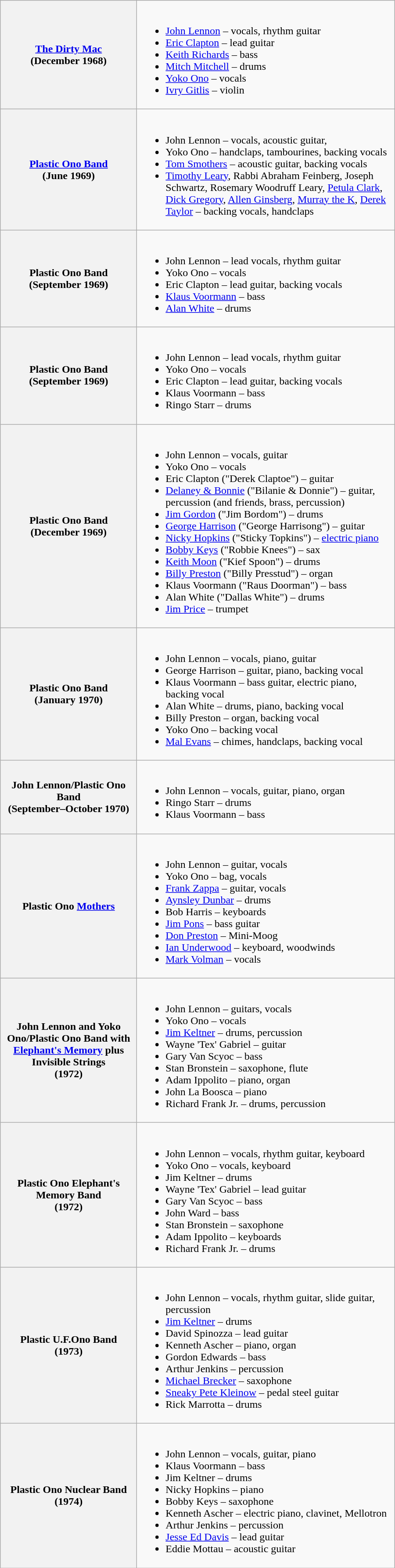<table class="wikitable" style="width: 600px;">
<tr>
<th style="width:200px;"><a href='#'>The Dirty Mac</a><br>(December 1968)</th>
<td><br><ul><li><a href='#'>John Lennon</a> – vocals, rhythm guitar</li><li><a href='#'>Eric Clapton</a> – lead guitar</li><li><a href='#'>Keith Richards</a> – bass</li><li><a href='#'>Mitch Mitchell</a> – drums</li><li><a href='#'>Yoko Ono</a> – vocals</li><li><a href='#'>Ivry Gitlis</a> – violin</li></ul></td>
</tr>
<tr>
<th style="width:200px;"><a href='#'>Plastic Ono Band</a><br>(June 1969)</th>
<td><br><ul><li>John Lennon – vocals, acoustic guitar,</li><li>Yoko Ono – handclaps, tambourines, backing vocals</li><li><a href='#'>Tom Smothers</a> – acoustic guitar, backing vocals</li><li><a href='#'>Timothy Leary</a>, Rabbi Abraham Feinberg, Joseph Schwartz, Rosemary Woodruff Leary, <a href='#'>Petula Clark</a>, <a href='#'>Dick Gregory</a>, <a href='#'>Allen Ginsberg</a>, <a href='#'>Murray the K</a>, <a href='#'>Derek Taylor</a> – backing vocals, handclaps</li></ul></td>
</tr>
<tr>
<th style="width:200px;">Plastic Ono Band<br>(September 1969)</th>
<td><br><ul><li>John Lennon – lead vocals, rhythm guitar</li><li>Yoko Ono – vocals</li><li>Eric Clapton – lead guitar, backing vocals</li><li><a href='#'>Klaus Voormann</a> – bass</li><li><a href='#'>Alan White</a> – drums</li></ul></td>
</tr>
<tr>
<th style="width:200px;">Plastic Ono Band<br>(September 1969)</th>
<td><br><ul><li>John Lennon – lead vocals, rhythm guitar</li><li>Yoko Ono – vocals</li><li>Eric Clapton – lead guitar, backing vocals</li><li>Klaus Voormann – bass</li><li>Ringo Starr – drums</li></ul></td>
</tr>
<tr>
<th style="width:200px;">Plastic Ono Band <br>(December 1969)</th>
<td><br><ul><li>John Lennon – vocals, guitar</li><li>Yoko Ono – vocals</li><li>Eric Clapton ("Derek Claptoe") – guitar</li><li><a href='#'>Delaney & Bonnie</a> ("Bilanie & Donnie") – guitar, percussion (and friends, brass, percussion)</li><li><a href='#'>Jim Gordon</a> ("Jim Bordom") – drums</li><li><a href='#'>George Harrison</a> ("George Harrisong") – guitar</li><li><a href='#'>Nicky Hopkins</a> ("Sticky Topkins") – <a href='#'>electric piano</a></li><li><a href='#'>Bobby Keys</a> ("Robbie Knees") – sax</li><li><a href='#'>Keith Moon</a> ("Kief Spoon") – drums</li><li><a href='#'>Billy Preston</a> ("Billy Presstud") – organ</li><li>Klaus Voormann ("Raus Doorman") – bass</li><li>Alan White ("Dallas White") – drums</li><li><a href='#'>Jim Price</a> – trumpet</li></ul></td>
</tr>
<tr>
<th style="width:200px;">Plastic Ono Band <br>(January 1970)</th>
<td><br><ul><li>John Lennon – vocals, piano, guitar</li><li>George Harrison – guitar, piano, backing vocal</li><li>Klaus Voormann – bass guitar, electric piano, backing vocal</li><li>Alan White – drums, piano, backing vocal</li><li>Billy Preston – organ, backing vocal</li><li>Yoko Ono – backing vocal</li><li><a href='#'>Mal Evans</a> – chimes, handclaps, backing vocal</li></ul></td>
</tr>
<tr>
<th style="width:200px;">John Lennon/Plastic Ono Band <br>(September–October 1970)</th>
<td><br><ul><li>John Lennon – vocals, guitar, piano, organ</li><li>Ringo Starr – drums</li><li>Klaus Voormann – bass</li></ul></td>
</tr>
<tr>
<th style="width:200px;">Plastic Ono <a href='#'>Mothers</a></th>
<td><br><ul><li>John Lennon – guitar, vocals</li><li>Yoko Ono – bag, vocals</li><li><a href='#'>Frank Zappa</a> – guitar, vocals</li><li><a href='#'>Aynsley Dunbar</a> – drums</li><li>Bob Harris – keyboards</li><li><a href='#'>Jim Pons</a> – bass guitar</li><li><a href='#'>Don Preston</a> – Mini-Moog</li><li><a href='#'>Ian Underwood</a> – keyboard,  woodwinds</li><li><a href='#'>Mark Volman</a> – vocals</li></ul></td>
</tr>
<tr>
<th style="width:200px;">John Lennon and Yoko Ono/Plastic Ono Band with <a href='#'>Elephant's Memory</a>  plus Invisible Strings<br>(1972)</th>
<td><br><ul><li>John Lennon – guitars, vocals</li><li>Yoko Ono – vocals</li><li><a href='#'>Jim Keltner</a> – drums, percussion</li><li>Wayne 'Tex' Gabriel – guitar</li><li>Gary Van Scyoc – bass</li><li>Stan Bronstein – saxophone, flute</li><li>Adam Ippolito – piano, organ</li><li>John La Boosca – piano</li><li>Richard Frank Jr. – drums, percussion</li></ul></td>
</tr>
<tr>
<th style="width:200px;">Plastic Ono Elephant's Memory Band<br>(1972)</th>
<td><br><ul><li>John Lennon – vocals, rhythm guitar, keyboard</li><li>Yoko Ono – vocals, keyboard</li><li>Jim Keltner – drums</li><li>Wayne 'Tex' Gabriel – lead guitar</li><li>Gary Van Scyoc – bass</li><li>John Ward – bass</li><li>Stan Bronstein – saxophone</li><li>Adam Ippolito – keyboards</li><li>Richard Frank Jr. – drums</li></ul></td>
</tr>
<tr>
<th style="width:200px;">Plastic U.F.Ono Band<br>(1973)</th>
<td><br><ul><li>John Lennon – vocals, rhythm guitar, slide guitar, percussion</li><li><a href='#'>Jim Keltner</a> – drums</li><li>David Spinozza – lead guitar</li><li>Kenneth Ascher – piano, organ</li><li>Gordon Edwards – bass</li><li>Arthur Jenkins – percussion</li><li><a href='#'>Michael Brecker</a> – saxophone</li><li><a href='#'>Sneaky Pete Kleinow</a> – pedal steel guitar</li><li>Rick Marrotta – drums</li></ul></td>
</tr>
<tr>
<th style="width:200px;">Plastic Ono Nuclear Band<br>(1974)</th>
<td><br><ul><li>John Lennon – vocals, guitar, piano</li><li>Klaus Voormann – bass</li><li>Jim Keltner – drums</li><li>Nicky Hopkins – piano</li><li>Bobby Keys – saxophone</li><li>Kenneth Ascher – electric piano, clavinet, Mellotron</li><li>Arthur Jenkins – percussion</li><li><a href='#'>Jesse Ed Davis</a> – lead guitar</li><li>Eddie Mottau – acoustic guitar</li></ul></td>
</tr>
</table>
